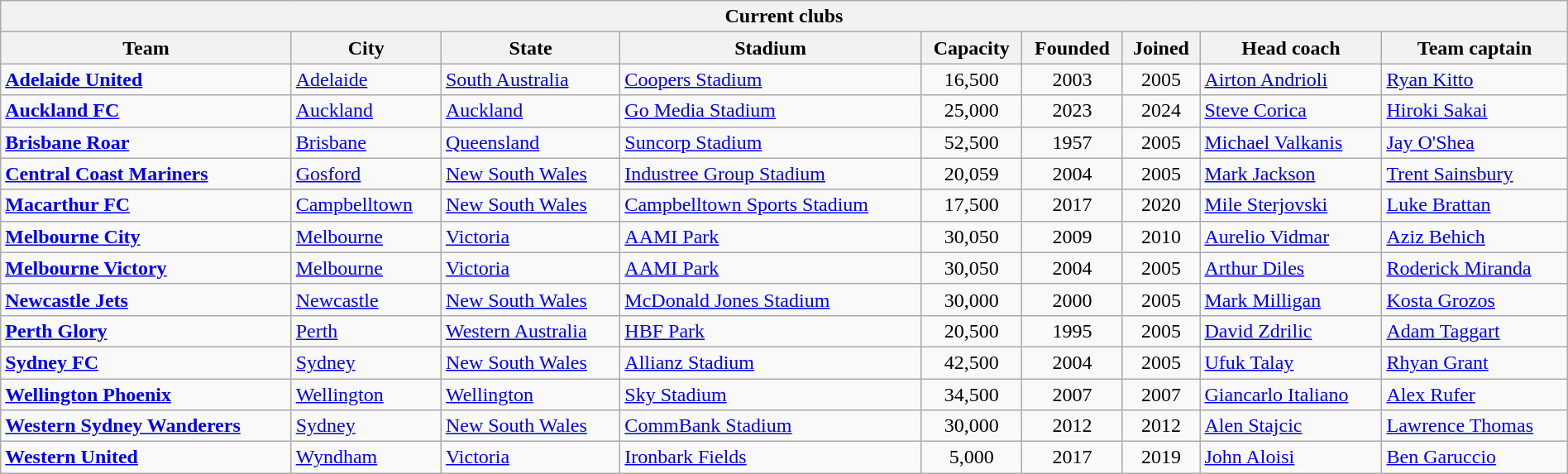<table class="wikitable sortable" style="width:100%; text-align:left">
<tr>
<th colspan="10">Current clubs</th>
</tr>
<tr>
<th>Team</th>
<th>City</th>
<th>State</th>
<th>Stadium</th>
<th>Capacity</th>
<th>Founded</th>
<th>Joined</th>
<th>Head coach</th>
<th>Team captain</th>
</tr>
<tr>
<td><strong><a href='#'>Adelaide United</a></strong></td>
<td><a href='#'>Adelaide</a></td>
<td><a href='#'>South Australia</a></td>
<td><a href='#'>Coopers Stadium</a></td>
<td style="text-align:center;">16,500</td>
<td style="text-align:center;">2003</td>
<td style="text-align:center;">2005</td>
<td> <a href='#'>Airton Andrioli</a></td>
<td> <a href='#'>Ryan Kitto</a></td>
</tr>
<tr>
<td><strong><a href='#'>Auckland FC</a></strong></td>
<td><a href='#'>Auckland</a></td>
<td><a href='#'>Auckland</a></td>
<td><a href='#'>Go Media Stadium</a></td>
<td style="text-align:center;">25,000</td>
<td style="text-align:center;">2023</td>
<td style="text-align:center;">2024</td>
<td> <a href='#'>Steve Corica</a></td>
<td> <a href='#'>Hiroki Sakai</a></td>
</tr>
<tr>
<td><strong><a href='#'>Brisbane Roar</a></strong></td>
<td><a href='#'>Brisbane</a></td>
<td><a href='#'>Queensland</a></td>
<td><a href='#'>Suncorp Stadium</a></td>
<td style="text-align:center;">52,500</td>
<td style="text-align:center;">1957</td>
<td style="text-align:center;">2005</td>
<td> <a href='#'>Michael Valkanis</a></td>
<td> <a href='#'>Jay O'Shea</a></td>
</tr>
<tr>
<td><strong><a href='#'>Central Coast Mariners</a></strong></td>
<td><a href='#'>Gosford</a></td>
<td><a href='#'>New South Wales</a></td>
<td><a href='#'>Industree Group Stadium</a></td>
<td style="text-align:center;">20,059</td>
<td style="text-align:center;">2004</td>
<td style="text-align:center;">2005</td>
<td> <a href='#'>Mark Jackson</a></td>
<td> <a href='#'>Trent Sainsbury</a></td>
</tr>
<tr>
<td><strong><a href='#'>Macarthur FC</a> </strong></td>
<td><a href='#'>Campbelltown</a></td>
<td><a href='#'>New South Wales</a></td>
<td><a href='#'>Campbelltown Sports Stadium</a></td>
<td style="text-align:center;">17,500</td>
<td style="text-align:center;">2017</td>
<td style="text-align:center;">2020</td>
<td> <a href='#'>Mile Sterjovski</a></td>
<td> <a href='#'>Luke Brattan</a></td>
</tr>
<tr>
<td><strong><a href='#'>Melbourne City</a></strong></td>
<td><a href='#'>Melbourne</a></td>
<td><a href='#'>Victoria</a></td>
<td><a href='#'>AAMI Park</a></td>
<td style="text-align:center;">30,050</td>
<td style="text-align:center;">2009</td>
<td style="text-align:center;">2010</td>
<td> <a href='#'>Aurelio Vidmar</a></td>
<td> <a href='#'>Aziz Behich</a></td>
</tr>
<tr>
<td><strong><a href='#'>Melbourne Victory</a></strong></td>
<td><a href='#'>Melbourne</a></td>
<td><a href='#'>Victoria</a></td>
<td><a href='#'>AAMI Park</a></td>
<td style="text-align:center;">30,050</td>
<td style="text-align:center;">2004</td>
<td style="text-align:center;">2005</td>
<td> <a href='#'>Arthur Diles</a></td>
<td> <a href='#'>Roderick Miranda</a></td>
</tr>
<tr>
<td><strong><a href='#'>Newcastle Jets</a></strong></td>
<td><a href='#'>Newcastle</a></td>
<td><a href='#'>New South Wales</a></td>
<td><a href='#'>McDonald Jones Stadium</a></td>
<td style="text-align:center;">30,000</td>
<td style="text-align:center;">2000</td>
<td style="text-align:center;">2005</td>
<td> <a href='#'>Mark Milligan</a></td>
<td> <a href='#'>Kosta Grozos</a></td>
</tr>
<tr>
<td><strong><a href='#'>Perth Glory</a></strong></td>
<td><a href='#'>Perth</a></td>
<td><a href='#'>Western Australia</a></td>
<td><a href='#'>HBF Park</a></td>
<td style="text-align:center;">20,500</td>
<td style="text-align:center;">1995</td>
<td style="text-align:center;">2005</td>
<td> <a href='#'>David Zdrilic</a></td>
<td> <a href='#'>Adam Taggart</a></td>
</tr>
<tr>
<td><strong><a href='#'>Sydney FC</a></strong></td>
<td><a href='#'>Sydney</a></td>
<td><a href='#'>New South Wales</a></td>
<td><a href='#'>Allianz Stadium</a></td>
<td style="text-align:center;">42,500</td>
<td style="text-align:center;">2004</td>
<td style="text-align:center;">2005</td>
<td> <a href='#'>Ufuk Talay</a></td>
<td> <a href='#'>Rhyan Grant</a></td>
</tr>
<tr>
<td><strong><a href='#'>Wellington Phoenix</a></strong></td>
<td><a href='#'>Wellington</a></td>
<td><a href='#'>Wellington</a></td>
<td><a href='#'>Sky Stadium</a></td>
<td style="text-align:center;">34,500</td>
<td style="text-align:center;">2007</td>
<td style="text-align:center;">2007</td>
<td> <a href='#'>Giancarlo Italiano</a></td>
<td> <a href='#'>Alex Rufer</a></td>
</tr>
<tr>
<td><strong><a href='#'>Western Sydney Wanderers</a></strong></td>
<td><a href='#'>Sydney</a></td>
<td><a href='#'>New South Wales</a></td>
<td><a href='#'>CommBank Stadium</a></td>
<td style="text-align:center;">30,000</td>
<td style="text-align:center;">2012</td>
<td style="text-align:center;">2012</td>
<td> <a href='#'>Alen Stajcic</a></td>
<td> <a href='#'>Lawrence Thomas</a></td>
</tr>
<tr>
<td><strong><a href='#'>Western United</a></strong></td>
<td><a href='#'>Wyndham</a></td>
<td><a href='#'>Victoria</a></td>
<td><a href='#'>Ironbark Fields</a></td>
<td style="text-align:center;">5,000</td>
<td style="text-align:center;">2017</td>
<td style="text-align:center;">2019</td>
<td> <a href='#'>John Aloisi</a></td>
<td> <a href='#'>Ben Garuccio</a></td>
</tr>
</table>
